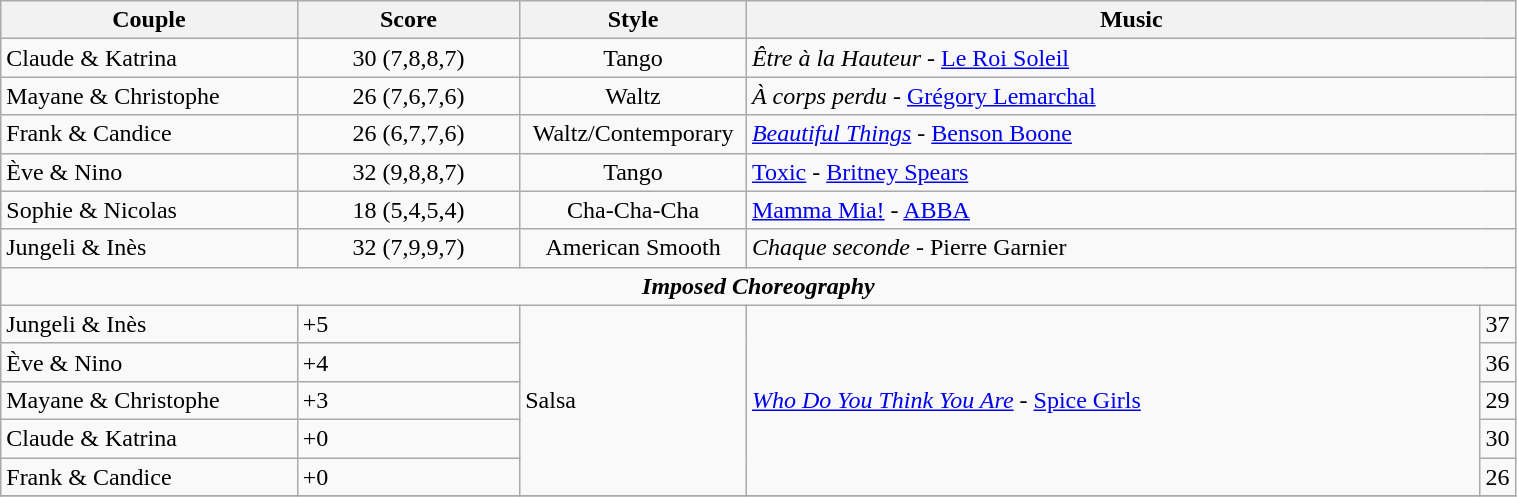<table class="wikitable" style="width:80%;">
<tr>
<th style="width:20%;">Couple</th>
<th style="width:15%;">Score</th>
<th style="width:15%;">Style</th>
<th Colspan="2" style="width:65%;">Music</th>
</tr>
<tr>
<td>Claude & Katrina</td>
<td style="text-align:center;">30 (7,8,8,7)</td>
<td style="text-align:center;">Tango</td>
<td colspan="2"><em>Être à la Hauteur</em> - <a href='#'>Le Roi Soleil</a></td>
</tr>
<tr>
<td>Mayane & Christophe</td>
<td style="text-align:center;">26 (7,6,7,6)</td>
<td style="text-align:center;">Waltz</td>
<td colspan="2"><em>À corps perdu</em> - <a href='#'>Grégory Lemarchal</a></td>
</tr>
<tr>
<td>Frank & Candice</td>
<td style="text-align:center;">26 (6,7,7,6)</td>
<td style="text-align:center;">Waltz/Contemporary</td>
<td colspan="2"><em><a href='#'>Beautiful Things</a></em> - <a href='#'>Benson Boone</a></td>
</tr>
<tr>
<td>Ève & Nino</td>
<td style="text-align:center;">32 (9,8,8,7)</td>
<td style="text-align:center;">Tango</td>
<td colspan="2"><em><a href='#'></em>Toxic<em></a></em> - <a href='#'>Britney Spears</a></td>
</tr>
<tr>
<td>Sophie & Nicolas</td>
<td style="text-align:center;">18 (5,4,5,4)</td>
<td style="text-align:center;">Cha-Cha-Cha</td>
<td colspan="2"><em><a href='#'></em>Mamma Mia!<em></a></em> - <a href='#'>ABBA</a></td>
</tr>
<tr>
<td>Jungeli & Inès</td>
<td style="text-align:center;">32 (7,9,9,7)</td>
<td style="text-align:center;">American Smooth</td>
<td colspan="2"><em>Chaque seconde</em> - Pierre Garnier</td>
</tr>
<tr>
<td colspan=5 style="text-align:center;"><strong><em>Imposed Choreography</em></strong></td>
</tr>
<tr style="text-align:left;">
<td>Jungeli & Inès</td>
<td>+5</td>
<td rowspan=5>Salsa</td>
<td rowspan=5><em><a href='#'>Who Do You Think You Are</a></em> - <a href='#'>Spice Girls</a></td>
<td>37</td>
</tr>
<tr style="text-align:left;">
<td>Ève & Nino</td>
<td>+4</td>
<td>36</td>
</tr>
<tr style="text-align:left;">
<td>Mayane & Christophe</td>
<td>+3</td>
<td>29</td>
</tr>
<tr style="text-align:left;">
<td>Claude & Katrina</td>
<td>+0</td>
<td>30</td>
</tr>
<tr style="text-align:left;">
<td>Frank & Candice</td>
<td>+0</td>
<td>26</td>
</tr>
<tr>
</tr>
</table>
